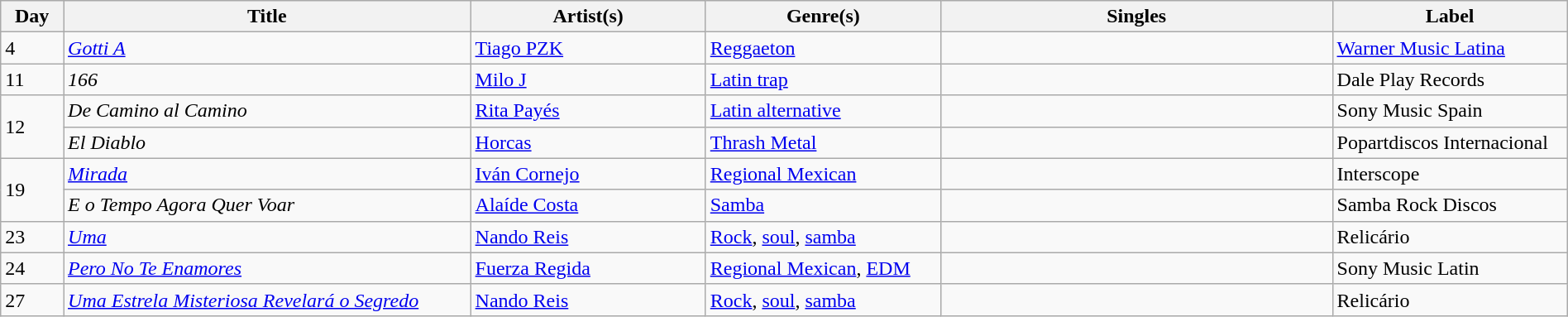<table class="wikitable" style="width:100%; margin-bottom:4px">
<tr>
<th scope="col" width="4%">Day</th>
<th scope="col" width="26%">Title</th>
<th scope="col" width="15%">Artist(s)</th>
<th scope="col" width="15%">Genre(s)</th>
<th scope="col" width="25%">Singles</th>
<th scope="col" width="15%">Label</th>
</tr>
<tr>
<td>4</td>
<td><em><a href='#'>Gotti A</a></em></td>
<td><a href='#'>Tiago PZK</a></td>
<td><a href='#'>Reggaeton</a></td>
<td></td>
<td><a href='#'>Warner Music Latina</a></td>
</tr>
<tr>
<td>11</td>
<td><em>166</em></td>
<td><a href='#'>Milo J</a></td>
<td><a href='#'>Latin trap</a></td>
<td></td>
<td>Dale Play Records</td>
</tr>
<tr>
<td rowspan="2">12</td>
<td><em>De Camino al Camino</em></td>
<td><a href='#'>Rita Payés</a></td>
<td><a href='#'>Latin alternative</a></td>
<td></td>
<td>Sony Music Spain</td>
</tr>
<tr>
<td><em>El Diablo</em></td>
<td><a href='#'>Horcas</a></td>
<td><a href='#'>Thrash Metal</a></td>
<td></td>
<td>Popartdiscos Internacional</td>
</tr>
<tr>
<td rowspan="2">19</td>
<td><em><a href='#'>Mirada</a></em></td>
<td><a href='#'>Iván Cornejo</a></td>
<td><a href='#'>Regional Mexican</a></td>
<td></td>
<td>Interscope</td>
</tr>
<tr>
<td><em>E o Tempo Agora Quer Voar</em></td>
<td><a href='#'>Alaíde Costa</a></td>
<td><a href='#'>Samba</a></td>
<td></td>
<td>Samba Rock Discos</td>
</tr>
<tr>
<td>23</td>
<td><em><a href='#'>Uma</a></em></td>
<td><a href='#'>Nando Reis</a></td>
<td><a href='#'>Rock</a>, <a href='#'>soul</a>, <a href='#'>samba</a></td>
<td></td>
<td>Relicário</td>
</tr>
<tr>
<td>24</td>
<td><em><a href='#'>Pero No Te Enamores</a></em></td>
<td><a href='#'>Fuerza Regida</a></td>
<td><a href='#'>Regional Mexican</a>, <a href='#'>EDM</a></td>
<td></td>
<td>Sony Music Latin</td>
</tr>
<tr>
<td>27</td>
<td><em><a href='#'>Uma Estrela Misteriosa Revelará o Segredo</a></em></td>
<td><a href='#'>Nando Reis</a></td>
<td><a href='#'>Rock</a>, <a href='#'>soul</a>, <a href='#'>samba</a></td>
<td></td>
<td>Relicário</td>
</tr>
</table>
